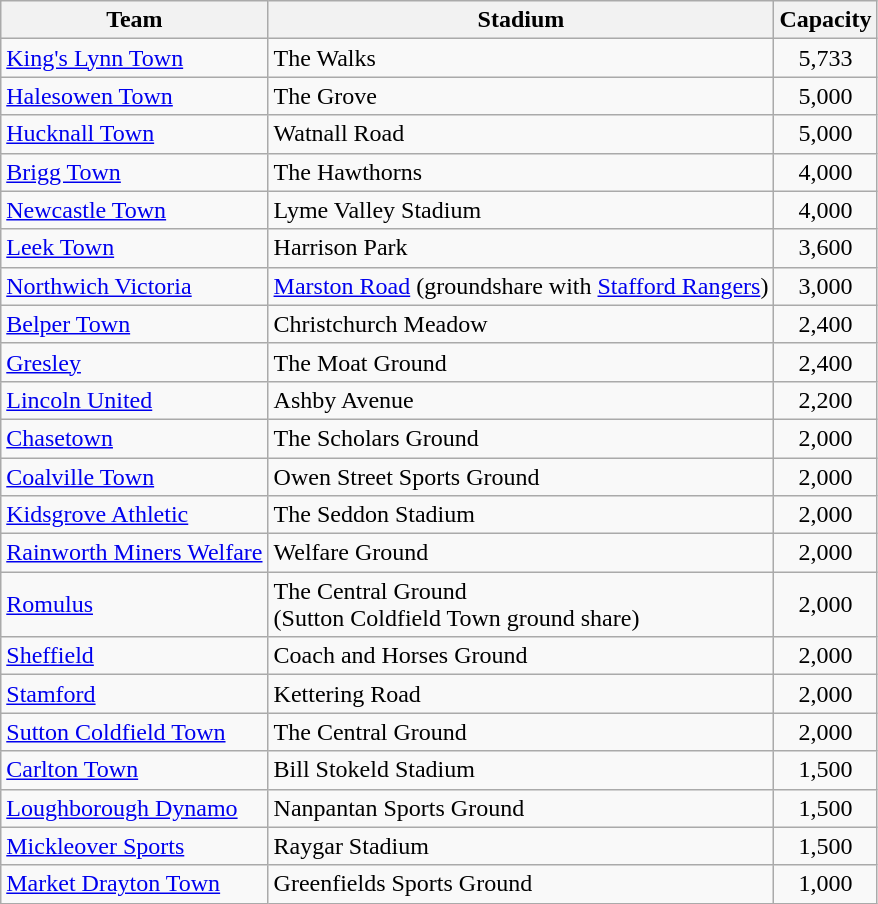<table class="wikitable sortable">
<tr>
<th>Team</th>
<th>Stadium</th>
<th>Capacity</th>
</tr>
<tr>
<td><a href='#'>King's Lynn Town</a></td>
<td>The Walks</td>
<td style="text-align:center;">5,733</td>
</tr>
<tr>
<td><a href='#'>Halesowen Town</a></td>
<td>The Grove</td>
<td style="text-align:center;">5,000</td>
</tr>
<tr>
<td><a href='#'>Hucknall Town</a></td>
<td>Watnall Road</td>
<td style="text-align:center;">5,000</td>
</tr>
<tr>
<td><a href='#'>Brigg Town</a></td>
<td>The Hawthorns</td>
<td style="text-align:center;">4,000</td>
</tr>
<tr>
<td><a href='#'>Newcastle Town</a></td>
<td>Lyme Valley Stadium</td>
<td style="text-align:center;">4,000</td>
</tr>
<tr>
<td><a href='#'>Leek Town</a></td>
<td>Harrison Park</td>
<td style="text-align:center;">3,600</td>
</tr>
<tr>
<td><a href='#'>Northwich Victoria</a></td>
<td><a href='#'>Marston Road</a> (groundshare with <a href='#'>Stafford Rangers</a>)</td>
<td style="text-align:center;">3,000</td>
</tr>
<tr>
<td><a href='#'>Belper Town</a></td>
<td>Christchurch Meadow</td>
<td style="text-align:center;">2,400</td>
</tr>
<tr>
<td><a href='#'>Gresley</a></td>
<td>The Moat Ground</td>
<td style="text-align:center;">2,400</td>
</tr>
<tr>
<td><a href='#'>Lincoln United</a></td>
<td>Ashby Avenue</td>
<td style="text-align:center;">2,200</td>
</tr>
<tr>
<td><a href='#'>Chasetown</a></td>
<td>The Scholars Ground</td>
<td style="text-align:center;">2,000</td>
</tr>
<tr>
<td><a href='#'>Coalville Town</a></td>
<td>Owen Street Sports Ground</td>
<td style="text-align:center;">2,000</td>
</tr>
<tr>
<td><a href='#'>Kidsgrove Athletic</a></td>
<td>The Seddon Stadium</td>
<td style="text-align:center;">2,000</td>
</tr>
<tr>
<td><a href='#'>Rainworth Miners Welfare</a></td>
<td>Welfare Ground</td>
<td style="text-align:center;">2,000</td>
</tr>
<tr>
<td><a href='#'>Romulus</a></td>
<td>The Central Ground <br>(Sutton Coldfield Town ground share)</td>
<td style="text-align:center;">2,000</td>
</tr>
<tr>
<td><a href='#'>Sheffield</a></td>
<td>Coach and Horses Ground</td>
<td style="text-align:center;">2,000</td>
</tr>
<tr>
<td><a href='#'>Stamford</a></td>
<td>Kettering Road</td>
<td style="text-align:center;">2,000</td>
</tr>
<tr>
<td><a href='#'>Sutton Coldfield Town</a></td>
<td>The Central Ground</td>
<td style="text-align:center;">2,000</td>
</tr>
<tr>
<td><a href='#'>Carlton Town</a></td>
<td>Bill Stokeld Stadium</td>
<td style="text-align:center;">1,500</td>
</tr>
<tr>
<td><a href='#'>Loughborough Dynamo</a></td>
<td>Nanpantan Sports Ground</td>
<td style="text-align:center;">1,500</td>
</tr>
<tr>
<td><a href='#'>Mickleover Sports</a></td>
<td>Raygar Stadium</td>
<td style="text-align:center;">1,500</td>
</tr>
<tr>
<td><a href='#'>Market Drayton Town</a></td>
<td>Greenfields Sports Ground</td>
<td style="text-align:center;">1,000</td>
</tr>
</table>
